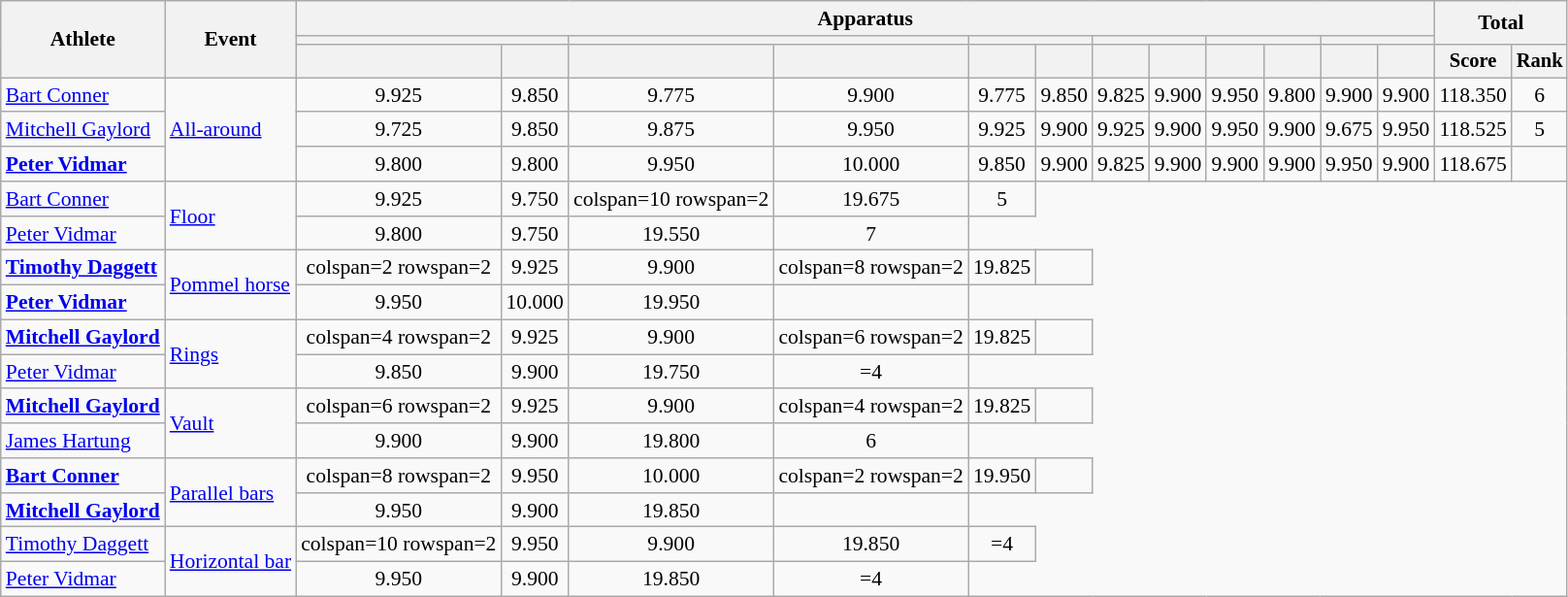<table class=wikitable style=font-size:90%;text-align:center>
<tr>
<th rowspan=3>Athlete</th>
<th rowspan=3>Event</th>
<th colspan=12>Apparatus</th>
<th colspan=2 rowspan=2>Total</th>
</tr>
<tr style=font-size:95%>
<th colspan=2></th>
<th colspan=2></th>
<th colspan=2></th>
<th colspan=2></th>
<th colspan=2></th>
<th colspan=2></th>
</tr>
<tr style=font-size:95%>
<th></th>
<th></th>
<th></th>
<th></th>
<th></th>
<th></th>
<th></th>
<th></th>
<th></th>
<th></th>
<th></th>
<th></th>
<th>Score</th>
<th>Rank</th>
</tr>
<tr>
<td align=left><a href='#'>Bart Conner</a></td>
<td align=left rowspan=3><a href='#'>All-around</a></td>
<td>9.925</td>
<td>9.850</td>
<td>9.775</td>
<td>9.900</td>
<td>9.775</td>
<td>9.850</td>
<td>9.825</td>
<td>9.900</td>
<td>9.950</td>
<td>9.800</td>
<td>9.900</td>
<td>9.900</td>
<td>118.350</td>
<td>6</td>
</tr>
<tr>
<td align=left><a href='#'>Mitchell Gaylord</a></td>
<td>9.725</td>
<td>9.850</td>
<td>9.875</td>
<td>9.950</td>
<td>9.925</td>
<td>9.900</td>
<td>9.925</td>
<td>9.900</td>
<td>9.950</td>
<td>9.900</td>
<td>9.675</td>
<td>9.950</td>
<td>118.525</td>
<td>5</td>
</tr>
<tr>
<td align=left><strong><a href='#'>Peter Vidmar</a></strong></td>
<td>9.800</td>
<td>9.800</td>
<td>9.950</td>
<td>10.000</td>
<td>9.850</td>
<td>9.900</td>
<td>9.825</td>
<td>9.900</td>
<td>9.900</td>
<td>9.900</td>
<td>9.950</td>
<td>9.900</td>
<td>118.675</td>
<td></td>
</tr>
<tr>
<td align=left><a href='#'>Bart Conner</a></td>
<td align=left rowspan=2><a href='#'>Floor</a></td>
<td>9.925</td>
<td>9.750</td>
<td>colspan=10 rowspan=2 </td>
<td>19.675</td>
<td>5</td>
</tr>
<tr>
<td align=left><a href='#'>Peter Vidmar</a></td>
<td>9.800</td>
<td>9.750</td>
<td>19.550</td>
<td>7</td>
</tr>
<tr>
<td align=left><strong><a href='#'>Timothy Daggett</a></strong></td>
<td align=left rowspan=2><a href='#'>Pommel horse</a></td>
<td>colspan=2 rowspan=2 </td>
<td>9.925</td>
<td>9.900</td>
<td>colspan=8 rowspan=2 </td>
<td>19.825</td>
<td></td>
</tr>
<tr>
<td align=left><strong><a href='#'>Peter Vidmar</a></strong></td>
<td>9.950</td>
<td>10.000</td>
<td>19.950</td>
<td></td>
</tr>
<tr>
<td align=left><strong><a href='#'>Mitchell Gaylord</a></strong></td>
<td align=left rowspan=2><a href='#'>Rings</a></td>
<td>colspan=4 rowspan=2 </td>
<td>9.925</td>
<td>9.900</td>
<td>colspan=6 rowspan=2 </td>
<td>19.825</td>
<td></td>
</tr>
<tr>
<td align=left><a href='#'>Peter Vidmar</a></td>
<td>9.850</td>
<td>9.900</td>
<td>19.750</td>
<td>=4</td>
</tr>
<tr>
<td align=left><strong><a href='#'>Mitchell Gaylord</a></strong></td>
<td align=left rowspan=2><a href='#'>Vault</a></td>
<td>colspan=6 rowspan=2 </td>
<td>9.925</td>
<td>9.900</td>
<td>colspan=4 rowspan=2 </td>
<td>19.825</td>
<td></td>
</tr>
<tr>
<td align=left><a href='#'>James Hartung</a></td>
<td>9.900</td>
<td>9.900</td>
<td>19.800</td>
<td>6</td>
</tr>
<tr>
<td align=left><strong><a href='#'>Bart Conner</a></strong></td>
<td align=left rowspan=2><a href='#'>Parallel bars</a></td>
<td>colspan=8 rowspan=2 </td>
<td>9.950</td>
<td>10.000</td>
<td>colspan=2 rowspan=2 </td>
<td>19.950</td>
<td></td>
</tr>
<tr>
<td align=left><strong><a href='#'>Mitchell Gaylord</a></strong></td>
<td>9.950</td>
<td>9.900</td>
<td>19.850</td>
<td></td>
</tr>
<tr>
<td align=left><a href='#'>Timothy Daggett</a></td>
<td align=left rowspan=2><a href='#'>Horizontal bar</a></td>
<td>colspan=10 rowspan=2 </td>
<td>9.950</td>
<td>9.900</td>
<td>19.850</td>
<td>=4</td>
</tr>
<tr>
<td align=left><a href='#'>Peter Vidmar</a></td>
<td>9.950</td>
<td>9.900</td>
<td>19.850</td>
<td>=4</td>
</tr>
</table>
